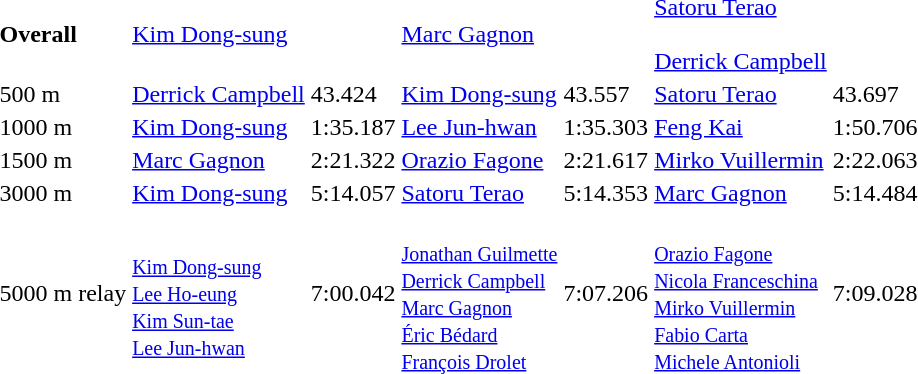<table>
<tr>
<td><strong>Overall</strong></td>
<td><a href='#'>Kim Dong-sung</a> <br> </td>
<td></td>
<td><a href='#'>Marc Gagnon</a> <br> </td>
<td></td>
<td><a href='#'>Satoru Terao</a> <br>  <br> <a href='#'>Derrick Campbell</a> <br> </td>
<td></td>
</tr>
<tr>
<td>500 m</td>
<td><a href='#'>Derrick Campbell</a> <br> </td>
<td>43.424</td>
<td><a href='#'>Kim Dong-sung</a> <br> </td>
<td>43.557</td>
<td><a href='#'>Satoru Terao</a> <br> </td>
<td>43.697</td>
</tr>
<tr>
<td>1000 m</td>
<td><a href='#'>Kim Dong-sung</a> <br> </td>
<td>1:35.187</td>
<td><a href='#'>Lee Jun-hwan</a> <br> </td>
<td>1:35.303</td>
<td><a href='#'>Feng Kai</a> <br> </td>
<td>1:50.706</td>
</tr>
<tr>
<td>1500 m</td>
<td><a href='#'>Marc Gagnon</a> <br> </td>
<td>2:21.322</td>
<td><a href='#'>Orazio Fagone</a> <br> </td>
<td>2:21.617</td>
<td><a href='#'>Mirko Vuillermin</a> <br> </td>
<td>2:22.063</td>
</tr>
<tr>
<td>3000 m</td>
<td><a href='#'>Kim Dong-sung</a> <br> </td>
<td>5:14.057</td>
<td><a href='#'>Satoru Terao</a> <br> </td>
<td>5:14.353</td>
<td><a href='#'>Marc Gagnon</a> <br> </td>
<td>5:14.484</td>
</tr>
<tr>
<td>5000 m relay</td>
<td> <br><small><a href='#'>Kim Dong-sung</a><br><a href='#'>Lee Ho-eung</a><br><a href='#'>Kim Sun-tae</a><br><a href='#'>Lee Jun-hwan</a></small></td>
<td>7:00.042</td>
<td> <br><small><a href='#'>Jonathan Guilmette</a><br><a href='#'>Derrick Campbell</a><br><a href='#'>Marc Gagnon</a><br><a href='#'>Éric Bédard</a><br><a href='#'>François Drolet</a></small></td>
<td>7:07.206</td>
<td> <br><small><a href='#'>Orazio Fagone</a><br><a href='#'>Nicola Franceschina</a><br><a href='#'>Mirko Vuillermin</a><br><a href='#'>Fabio Carta</a><br><a href='#'>Michele Antonioli</a></small></td>
<td>7:09.028</td>
</tr>
</table>
